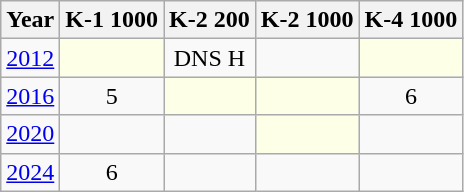<table class="wikitable" style="text-align:center;">
<tr>
<th>Year</th>
<th>K-1 1000</th>
<th>K-2 200</th>
<th>K-2 1000</th>
<th>K-4 1000</th>
</tr>
<tr>
<td><a href='#'>2012</a></td>
<td style="background:#fdffe7"></td>
<td>DNS H</td>
<td></td>
<td style="background:#fdffe7"></td>
</tr>
<tr>
<td><a href='#'>2016</a></td>
<td>5</td>
<td style="background:#fdffe7"></td>
<td style="background:#fdffe7"></td>
<td>6</td>
</tr>
<tr>
<td><a href='#'>2020</a></td>
<td></td>
<td></td>
<td style="background:#fdffe7"></td>
<td></td>
</tr>
<tr>
<td><a href='#'>2024</a></td>
<td>6</td>
<td></td>
<td></td>
<td></td>
</tr>
</table>
